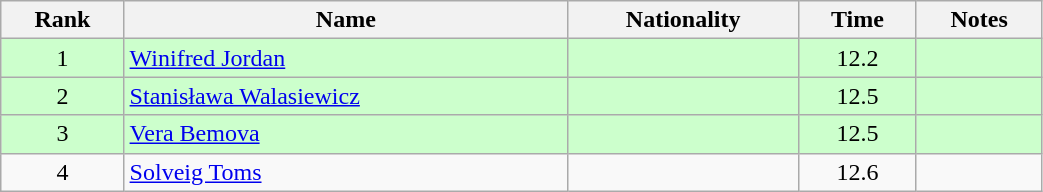<table class="wikitable sortable" style="text-align:center;width: 55%">
<tr>
<th>Rank</th>
<th>Name</th>
<th>Nationality</th>
<th>Time</th>
<th>Notes</th>
</tr>
<tr bgcolor=ccffcc>
<td>1</td>
<td align=left><a href='#'>Winifred Jordan</a></td>
<td align=left></td>
<td>12.2</td>
<td></td>
</tr>
<tr bgcolor=ccffcc>
<td>2</td>
<td align=left><a href='#'>Stanisława Walasiewicz</a></td>
<td align=left></td>
<td>12.5</td>
<td></td>
</tr>
<tr bgcolor=ccffcc>
<td>3</td>
<td align=left><a href='#'>Vera Bemova</a></td>
<td align=left></td>
<td>12.5</td>
<td></td>
</tr>
<tr>
<td>4</td>
<td align=left><a href='#'>Solveig Toms</a></td>
<td align=left></td>
<td>12.6</td>
<td></td>
</tr>
</table>
